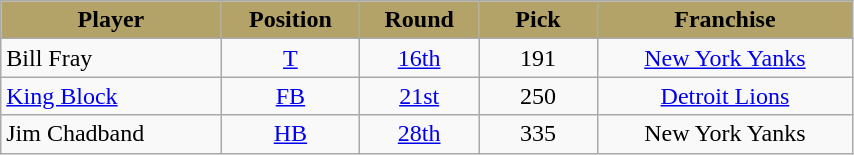<table class="wikitable" style="text-align:center" width="45%">
<tr style="background:#B3A369;color:black;">
<td><strong>Player</strong></td>
<td><strong>Position</strong></td>
<td><strong>Round</strong></td>
<td>  <strong>Pick</strong>  </td>
<td><strong>Franchise</strong></td>
</tr>
<tr>
<td align=left>Bill Fray</td>
<td><a href='#'>T</a></td>
<td><a href='#'>16th</a></td>
<td>191</td>
<td><a href='#'>New York Yanks</a></td>
</tr>
<tr>
<td align=left><a href='#'>King Block</a></td>
<td><a href='#'>FB</a></td>
<td><a href='#'>21st</a></td>
<td>250</td>
<td><a href='#'>Detroit Lions</a></td>
</tr>
<tr>
<td align=left>Jim Chadband</td>
<td><a href='#'>HB</a></td>
<td><a href='#'>28th</a></td>
<td>335</td>
<td>New York Yanks</td>
</tr>
</table>
